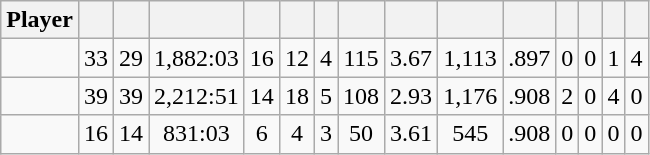<table class="wikitable sortable" style="text-align:center;">
<tr>
<th>Player</th>
<th></th>
<th></th>
<th></th>
<th></th>
<th></th>
<th></th>
<th></th>
<th></th>
<th></th>
<th></th>
<th></th>
<th></th>
<th></th>
<th></th>
</tr>
<tr>
<td></td>
<td>33</td>
<td>29</td>
<td>1,882:03</td>
<td>16</td>
<td>12</td>
<td>4</td>
<td>115</td>
<td>3.67</td>
<td>1,113</td>
<td>.897</td>
<td>0</td>
<td>0</td>
<td>1</td>
<td>4</td>
</tr>
<tr>
<td></td>
<td>39</td>
<td>39</td>
<td>2,212:51</td>
<td>14</td>
<td>18</td>
<td>5</td>
<td>108</td>
<td>2.93</td>
<td>1,176</td>
<td>.908</td>
<td>2</td>
<td>0</td>
<td>4</td>
<td>0</td>
</tr>
<tr>
<td></td>
<td>16</td>
<td>14</td>
<td>831:03</td>
<td>6</td>
<td>4</td>
<td>3</td>
<td>50</td>
<td>3.61</td>
<td>545</td>
<td>.908</td>
<td>0</td>
<td>0</td>
<td>0</td>
<td>0</td>
</tr>
</table>
